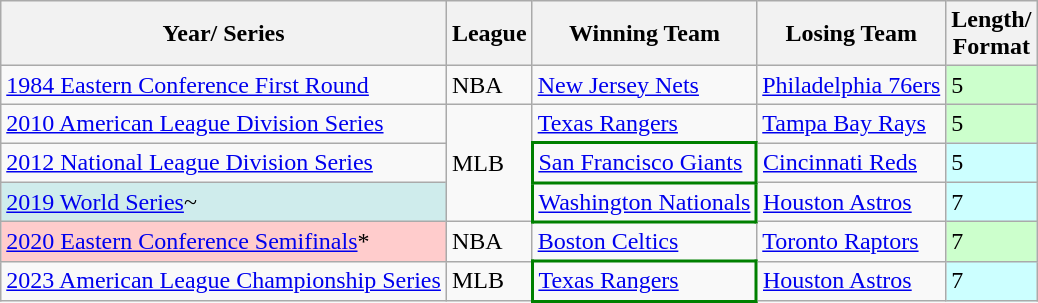<table class="wikitable">
<tr>
<th>Year/ Series</th>
<th>League</th>
<th>Winning Team</th>
<th>Losing Team</th>
<th>Length/<br>Format</th>
</tr>
<tr>
<td><a href='#'>1984 Eastern Conference First Round</a></td>
<td>NBA</td>
<td><a href='#'>New Jersey Nets</a></td>
<td><a href='#'>Philadelphia 76ers</a></td>
<td bgcolor="#ccffcc">5</td>
</tr>
<tr>
<td><a href='#'>2010 American League Division Series</a></td>
<td rowspan="3">MLB</td>
<td><a href='#'>Texas Rangers</a></td>
<td><a href='#'>Tampa Bay Rays</a></td>
<td bgcolor="#ccffcc">5</td>
</tr>
<tr>
<td><a href='#'>2012 National League Division Series</a></td>
<td style="border-bottom:2px solid green; border-top:2px solid green; border-left:2px solid green; border-right:2px solid green"><a href='#'>San Francisco Giants</a></td>
<td><a href='#'>Cincinnati Reds</a></td>
<td bgcolor="#ccffff">5</td>
</tr>
<tr>
<td style="background-color:#cfecec"><a href='#'>2019 World Series</a>~</td>
<td style="border-bottom:2px solid green; border-top:2px solid green; border-left:2px solid green; border-right:2px solid green"><a href='#'>Washington Nationals</a></td>
<td><a href='#'>Houston Astros</a></td>
<td bgcolor="#ccffff">7</td>
</tr>
<tr>
<td bgcolor="#ffcccc"><a href='#'>2020 Eastern Conference Semifinals</a>*</td>
<td>NBA</td>
<td><a href='#'>Boston Celtics</a></td>
<td><a href='#'>Toronto Raptors</a></td>
<td bgcolor="#ccffcc">7</td>
</tr>
<tr>
<td><a href='#'>2023 American League Championship Series</a></td>
<td>MLB</td>
<td style="border-bottom:2px solid green; border-top:2px solid green; border-left:2px solid green; border-right:2px solid green"><a href='#'>Texas Rangers</a></td>
<td><a href='#'>Houston Astros</a></td>
<td bgcolor="#ccffff">7</td>
</tr>
</table>
